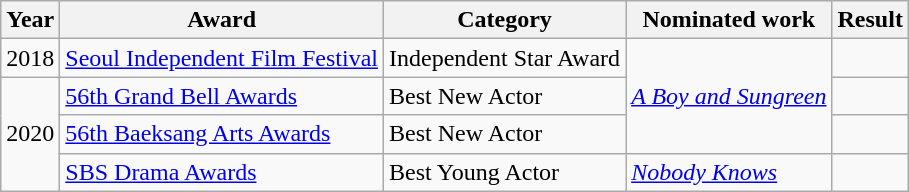<table class="wikitable">
<tr>
<th>Year</th>
<th>Award</th>
<th>Category</th>
<th>Nominated work</th>
<th>Result</th>
</tr>
<tr>
<td>2018</td>
<td><a href='#'>Seoul Independent Film Festival</a></td>
<td>Independent Star Award</td>
<td rowspan=3><em><a href='#'>A Boy and Sungreen</a></em></td>
<td></td>
</tr>
<tr>
<td rowspan=3>2020</td>
<td><a href='#'>56th Grand Bell Awards</a></td>
<td>Best New Actor</td>
<td></td>
</tr>
<tr>
<td><a href='#'>56th Baeksang Arts Awards</a></td>
<td>Best New Actor</td>
<td></td>
</tr>
<tr>
<td><a href='#'>SBS Drama Awards</a></td>
<td>Best Young Actor</td>
<td><em><a href='#'>Nobody Knows</a></em></td>
<td></td>
</tr>
</table>
